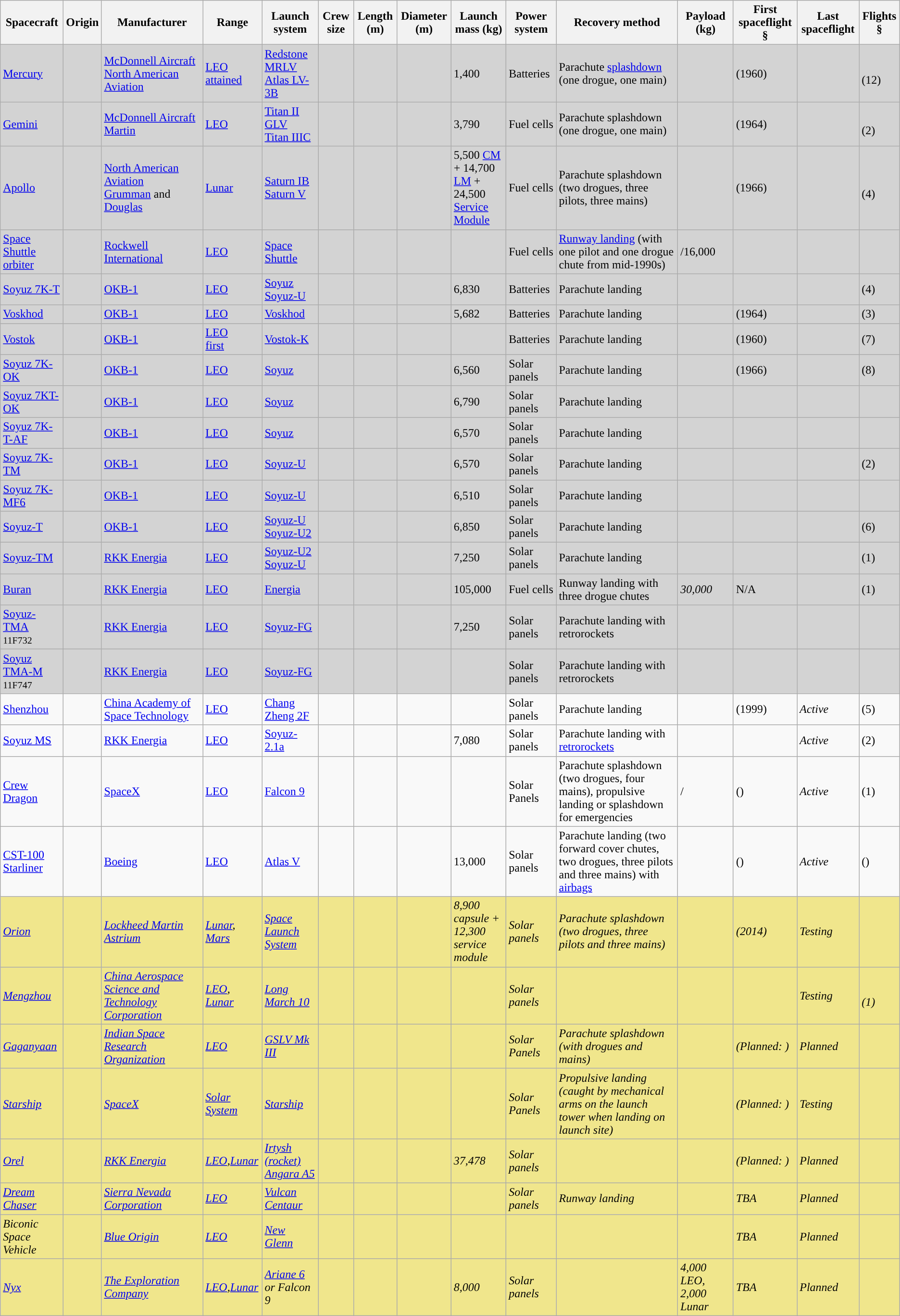<table class="wikitable sortable">
<tr>
<th width=80>Spacecraft</th>
<th>Origin</th>
<th>Manufacturer</th>
<th>Range</th>
<th>Launch system</th>
<th>Crew size</th>
<th>Length (m)</th>
<th>Diameter (m)</th>
<th>Launch mass (kg)</th>
<th>Power system</th>
<th>Recovery method</th>
<th>Payload (kg) </th>
<th>First spaceflight §</th>
<th>Last spaceflight</th>
<th>Flights §</th>
</tr>
<tr style="background:lightgrey">
<td><a href='#'>Mercury</a></td>
<td></td>
<td><a href='#'>McDonnell Aircraft</a><br><a href='#'>North American Aviation</a></td>
<td><a href='#'>LEO</a><br><a href='#'>attained</a></td>
<td><a href='#'>Redstone MRLV</a><br><a href='#'>Atlas LV-3B</a></td>
<td></td>
<td></td>
<td></td>
<td data-sort-value="1400">1,400</td>
<td>Batteries</td>
<td>Parachute <a href='#'>splashdown</a> (one drogue, one main)</td>
<td></td>
<td data-sort-value="1961.1"> (1960)</td>
<td></td>
<td><br>(12)</td>
</tr>
<tr style="background:lightgrey">
<td><a href='#'>Gemini</a></td>
<td></td>
<td><a href='#'>McDonnell Aircraft</a><br><a href='#'>Martin</a></td>
<td><a href='#'>LEO</a></td>
<td><a href='#'>Titan II GLV</a><br><a href='#'>Titan IIIC</a></td>
<td></td>
<td></td>
<td></td>
<td data-sort-value="3790">3,790</td>
<td>Fuel cells</td>
<td>Parachute splashdown (one drogue, one main)</td>
<td></td>
<td data-sort-value="1965"> (1964)</td>
<td></td>
<td><br>(2)</td>
</tr>
<tr style="background:lightgrey">
<td><a href='#'>Apollo</a></td>
<td></td>
<td><a href='#'>North American Aviation</a><br><a href='#'>Grumman</a> and <a href='#'>Douglas</a></td>
<td><a href='#'>Lunar</a></td>
<td><a href='#'>Saturn IB</a><br><a href='#'>Saturn V</a></td>
<td></td>
<td></td>
<td></td>
<td> 5,500 <a href='#'>CM</a> + 14,700 <a href='#'>LM</a> + <br>24,500 <a href='#'>Service Module</a></td>
<td>Fuel cells</td>
<td>Parachute splashdown (two drogues, three pilots, three mains)</td>
<td></td>
<td data-sort-value="1967"> (1966)</td>
<td></td>
<td><br>(4)</td>
</tr>
<tr style="background:lightgrey">
<td><a href='#'>Space Shuttle orbiter</a></td>
<td></td>
<td><a href='#'>Rockwell International</a></td>
<td><a href='#'>LEO</a></td>
<td><a href='#'>Space Shuttle</a></td>
<td></td>
<td></td>
<td></td>
<td></td>
<td>Fuel cells</td>
<td><a href='#'>Runway landing</a> (with one pilot and one drogue chute from mid-1990s)</td>
<td>/16,000</td>
<td data-sort-value="1981"></td>
<td></td>
<td></td>
</tr>
<tr style="background:lightgrey">
<td><a href='#'>Soyuz 7K-T</a></td>
<td></td>
<td><a href='#'>OKB-1</a></td>
<td><a href='#'>LEO</a></td>
<td><a href='#'>Soyuz</a><br><a href='#'>Soyuz-U</a></td>
<td></td>
<td></td>
<td></td>
<td data-sort-value="6830">6,830</td>
<td>Batteries</td>
<td>Parachute landing</td>
<td></td>
<td data-sort-value="1973.1"></td>
<td></td>
<td> (4)</td>
</tr>
<tr style="background:lightgrey">
<td><a href='#'>Voskhod</a></td>
<td></td>
<td><a href='#'>OKB-1</a></td>
<td><a href='#'>LEO</a></td>
<td><a href='#'>Voskhod</a></td>
<td></td>
<td></td>
<td></td>
<td data-sort-value="5682">5,682</td>
<td>Batteries</td>
<td>Parachute landing</td>
<td></td>
<td data-sort-value="1964"> (1964)</td>
<td></td>
<td> (3)</td>
</tr>
<tr style="background:lightgrey">
<td><a href='#'>Vostok</a></td>
<td></td>
<td><a href='#'>OKB-1</a></td>
<td><a href='#'>LEO</a><br><a href='#'>first</a></td>
<td><a href='#'>Vostok-K</a></td>
<td></td>
<td></td>
<td></td>
<td data-sort-value="4725"></td>
<td>Batteries</td>
<td>Parachute landing</td>
<td></td>
<td data-sort-value="1961.0"> (1960)</td>
<td></td>
<td> (7)</td>
</tr>
<tr style="background:lightgrey">
<td><a href='#'>Soyuz 7K-OK</a></td>
<td></td>
<td><a href='#'>OKB-1</a></td>
<td><a href='#'>LEO</a></td>
<td><a href='#'>Soyuz</a></td>
<td></td>
<td></td>
<td></td>
<td data-sort-value="6560">6,560</td>
<td>Solar panels</td>
<td>Parachute landing</td>
<td></td>
<td data-sort-value="1967"> (1966)</td>
<td></td>
<td> (8)</td>
</tr>
<tr style="background:lightgrey">
<td><a href='#'>Soyuz 7KT-OK</a></td>
<td></td>
<td><a href='#'>OKB-1</a></td>
<td><a href='#'>LEO</a></td>
<td><a href='#'>Soyuz</a></td>
<td></td>
<td></td>
<td></td>
<td data-sort-value="6790">6,790</td>
<td>Solar panels</td>
<td>Parachute landing</td>
<td></td>
<td data-sort-value="1971"></td>
<td></td>
<td></td>
</tr>
<tr style="background:lightgrey">
<td><a href='#'>Soyuz 7K-T-AF</a></td>
<td></td>
<td><a href='#'>OKB-1</a></td>
<td><a href='#'>LEO</a></td>
<td><a href='#'>Soyuz</a></td>
<td></td>
<td></td>
<td></td>
<td data-sort-value="6570">6,570</td>
<td>Solar panels</td>
<td>Parachute landing</td>
<td></td>
<td data-sort-value="1973.0"></td>
<td></td>
<td></td>
</tr>
<tr style="background:lightgrey">
<td><a href='#'>Soyuz 7K-TM</a></td>
<td></td>
<td><a href='#'>OKB-1</a></td>
<td><a href='#'>LEO</a></td>
<td><a href='#'>Soyuz-U</a></td>
<td></td>
<td></td>
<td></td>
<td data-sort-value="6570">6,570</td>
<td>Solar panels</td>
<td>Parachute landing</td>
<td></td>
<td data-sort-value="1974"></td>
<td></td>
<td> (2)</td>
</tr>
<tr style="background:lightgrey">
<td><a href='#'>Soyuz 7K-MF6</a></td>
<td></td>
<td><a href='#'>OKB-1</a></td>
<td><a href='#'>LEO</a></td>
<td><a href='#'>Soyuz-U</a></td>
<td></td>
<td></td>
<td></td>
<td data-sort-value="6510">6,510</td>
<td>Solar panels</td>
<td>Parachute landing</td>
<td></td>
<td data-sort-value="1976"></td>
<td></td>
<td></td>
</tr>
<tr style="background:lightgrey">
<td><a href='#'>Soyuz-T</a></td>
<td></td>
<td><a href='#'>OKB-1</a></td>
<td><a href='#'>LEO</a></td>
<td><a href='#'>Soyuz-U</a><br><a href='#'>Soyuz-U2</a></td>
<td></td>
<td></td>
<td></td>
<td data-sort-value="6850">6,850</td>
<td>Solar panels</td>
<td>Parachute landing</td>
<td></td>
<td data-sort-value="1978"></td>
<td></td>
<td> (6)</td>
</tr>
<tr style="background:lightgrey">
<td><a href='#'>Soyuz-TM</a></td>
<td><br></td>
<td><a href='#'>RKK Energia</a></td>
<td><a href='#'>LEO</a></td>
<td><a href='#'>Soyuz-U2</a><br><a href='#'>Soyuz-U</a></td>
<td></td>
<td></td>
<td></td>
<td data-sort-value="7250">7,250</td>
<td>Solar panels</td>
<td>Parachute landing</td>
<td></td>
<td data-sort-value="1986"></td>
<td></td>
<td> (1)</td>
</tr>
<tr style="background:lightgrey">
<td><a href='#'>Buran</a></td>
<td></td>
<td><a href='#'>RKK Energia</a></td>
<td><a href='#'>LEO</a></td>
<td><a href='#'>Energia</a></td>
<td></td>
<td></td>
<td> </td>
<td data-sort-value="105000">105,000</td>
<td>Fuel cells</td>
<td>Runway landing with three drogue chutes</td>
<td data-sort-value="30000"><em>30,000</em> </td>
<td data-sort-value="(1988)">N/A </td>
<td></td>
<td> (1)</td>
</tr>
<tr style="background:lightgrey">
<td><a href='#'>Soyuz-TMA</a><br><small>11F732</small></td>
<td></td>
<td><a href='#'>RKK Energia</a></td>
<td><a href='#'>LEO</a></td>
<td><a href='#'>Soyuz-FG</a></td>
<td></td>
<td></td>
<td></td>
<td data-sort-value="7250">7,250</td>
<td>Solar panels</td>
<td>Parachute landing with retrorockets</td>
<td></td>
<td data-sort-value="2002"></td>
<td></td>
<td></td>
</tr>
<tr style="background:lightgrey">
<td><a href='#'>Soyuz TMA-M</a><br><small>11F747</small></td>
<td></td>
<td><a href='#'>RKK Energia</a></td>
<td><a href='#'>LEO</a></td>
<td><a href='#'>Soyuz-FG</a></td>
<td></td>
<td></td>
<td></td>
<td data-sort-value="7150"></td>
<td>Solar panels</td>
<td>Parachute landing with retrorockets</td>
<td></td>
<td data-sort-value="2010"></td>
<td></td>
<td></td>
</tr>
<tr>
<td><a href='#'>Shenzhou</a></td>
<td></td>
<td><a href='#'>China Academy of Space Technology</a></td>
<td><a href='#'>LEO</a></td>
<td><a href='#'>Chang Zheng 2F</a></td>
<td></td>
<td></td>
<td></td>
<td data-sort-value="7840"></td>
<td>Solar panels</td>
<td>Parachute landing</td>
<td></td>
<td data-sort-value="2003"> (1999)</td>
<td><em>Active</em></td>
<td> (5)</td>
</tr>
<tr>
<td><a href='#'>Soyuz MS</a><br><small></small></td>
<td></td>
<td><a href='#'>RKK Energia</a></td>
<td><a href='#'>LEO</a></td>
<td><a href='#'>Soyuz-2.1a</a></td>
<td></td>
<td></td>
<td></td>
<td data-sort-value="7080">7,080</td>
<td>Solar panels</td>
<td>Parachute landing with <a href='#'>retrorockets</a></td>
<td></td>
<td></td>
<td><em>Active</em></td>
<td> (2)</td>
</tr>
<tr>
<td><a href='#'>Crew Dragon</a></td>
<td></td>
<td><a href='#'>SpaceX</a></td>
<td><a href='#'>LEO</a></td>
<td><a href='#'>Falcon 9</a></td>
<td></td>
<td></td>
<td></td>
<td></td>
<td>Solar Panels</td>
<td>Parachute splashdown (two drogues, four mains), propulsive landing or splashdown for emergencies</td>
<td>/</td>
<td> ()</td>
<td><em>Active</em></td>
<td> (1)</td>
</tr>
<tr>
<td><a href='#'>CST-100 Starliner</a></td>
<td></td>
<td><a href='#'>Boeing</a></td>
<td><a href='#'>LEO</a></td>
<td><a href='#'>Atlas V</a></td>
<td> </td>
<td> </td>
<td> </td>
<td data-sort-value="13000">13,000</td>
<td>Solar panels</td>
<td>Parachute landing (two forward cover chutes, two drogues, three pilots and three mains) with <a href='#'>airbags</a></td>
<td></td>
<td> ()</td>
<td><em>Active</em></td>
<td> ()</td>
</tr>
<tr style="background:khaki;font-style:italic">
<td><a href='#'>Orion</a></td>
<td></td>
<td><a href='#'>Lockheed Martin</a><br><a href='#'>Astrium</a></td>
<td><a href='#'>Lunar</a>, <a href='#'>Mars</a></td>
<td><a href='#'>Space Launch System</a></td>
<td></td>
<td></td>
<td></td>
<td> 8,900 capsule + <br>12,300 service module</td>
<td>Solar panels</td>
<td>Parachute splashdown (two drogues, three pilots and three mains)</td>
<td></td>
<td> (2014)</td>
<td><em>Testing</em></td>
<td> </td>
</tr>
<tr style="background:khaki;font-style:italic">
<td><a href='#'>Mengzhou</a></td>
<td></td>
<td><a href='#'>China Aerospace Science and Technology Corporation</a></td>
<td><a href='#'>LEO</a>, <a href='#'>Lunar</a></td>
<td><a href='#'>Long March 10</a></td>
<td></td>
<td></td>
<td></td>
<td data-sort-value="21600"></td>
<td>Solar panels</td>
<td></td>
<td></td>
<td data-sort-value="2026"></td>
<td><em>Testing</em></td>
<td><br>(1)</td>
</tr>
<tr style="background:khaki;font-style:italic">
<td><a href='#'>Gaganyaan</a></td>
<td></td>
<td><a href='#'>Indian Space Research Organization</a></td>
<td><a href='#'>LEO</a></td>
<td><a href='#'>GSLV Mk III</a></td>
<td></td>
<td></td>
<td></td>
<td data-sort-value="7800"></td>
<td>Solar Panels</td>
<td>Parachute splashdown (with drogues and mains)</td>
<td></td>
<td data-sort-value="2021">(Planned: )</td>
<td><em>Planned</em></td>
<td></td>
</tr>
<tr style="background:khaki;font-style:italic">
<td><a href='#'>Starship</a></td>
<td></td>
<td><a href='#'>SpaceX</a></td>
<td><a href='#'>Solar System</a></td>
<td><a href='#'>Starship</a></td>
<td> </td>
<td> </td>
<td> </td>
<td> </td>
<td>Solar Panels</td>
<td>Propulsive landing (caught by mechanical arms on the launch tower when landing on launch site)</td>
<td></td>
<td> (Planned: ) </td>
<td><em>Testing</em></td>
<td></td>
</tr>
<tr style="background:khaki;font-style:italic">
<td><a href='#'>Orel</a><br><small></small></td>
<td></td>
<td><a href='#'>RKK Energia</a></td>
<td><a href='#'>LEO</a>,<a href='#'>Lunar</a></td>
<td><a href='#'>Irtysh (rocket)</a><br><a href='#'>Angara A5</a></td>
<td></td>
<td></td>
<td></td>
<td data-sort-value="37478">37,478</td>
<td>Solar panels</td>
<td></td>
<td></td>
<td data-sort-value="2028">(Planned: )</td>
<td><em>Planned</em></td>
<td></td>
</tr>
<tr style="background:khaki;font-style:italic">
<td><a href='#'>Dream Chaser</a></td>
<td></td>
<td><a href='#'>Sierra Nevada Corporation</a></td>
<td><a href='#'>LEO</a></td>
<td><a href='#'>Vulcan Centaur</a></td>
<td> </td>
<td> </td>
<td> </td>
<td data-sort-value="11300"> </td>
<td>Solar panels</td>
<td>Runway landing</td>
<td></td>
<td>TBA</td>
<td><em>Planned</em></td>
<td></td>
</tr>
<tr style="background:khaki;font-style:italic">
<td>Biconic Space Vehicle</td>
<td></td>
<td><a href='#'>Blue Origin</a></td>
<td><a href='#'>LEO</a></td>
<td><a href='#'>New Glenn</a></td>
<td></td>
<td></td>
<td></td>
<td></td>
<td></td>
<td></td>
<td></td>
<td>TBA</td>
<td><em>Planned</em></td>
<td></td>
</tr>
<tr style="background:khaki;font-style:italic">
<td><a href='#'>Nyx</a></td>
<td>  </td>
<td><a href='#'>The Exploration Company</a></td>
<td><a href='#'>LEO</a>,<a href='#'>Lunar</a></td>
<td><a href='#'>Ariane 6</a> or Falcon 9</td>
<td></td>
<td></td>
<td></td>
<td data-sort-value="8000">8,000</td>
<td>Solar panels</td>
<td></td>
<td>4,000 LEO, 2,000 Lunar</td>
<td>TBA</td>
<td><em>Planned</em></td>
<td></td>
</tr>
</table>
